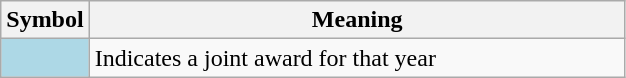<table class="wikitable plainrowheaders" border="1">
<tr>
<th scope="col" style="width:50px">Symbol</th>
<th scope="col" style="width:350px">Meaning</th>
</tr>
<tr>
<td align=center style="background-color:#ADD8E6"></td>
<td>Indicates a joint award for that year</td>
</tr>
</table>
